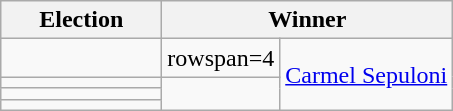<table class=wikitable>
<tr>
<th width=100>Election</th>
<th width=175 colspan=2>Winner</th>
</tr>
<tr>
<td></td>
<td>rowspan=4 </td>
<td rowspan=4><a href='#'>Carmel Sepuloni</a></td>
</tr>
<tr>
<td></td>
</tr>
<tr>
<td></td>
</tr>
<tr>
<td></td>
</tr>
</table>
